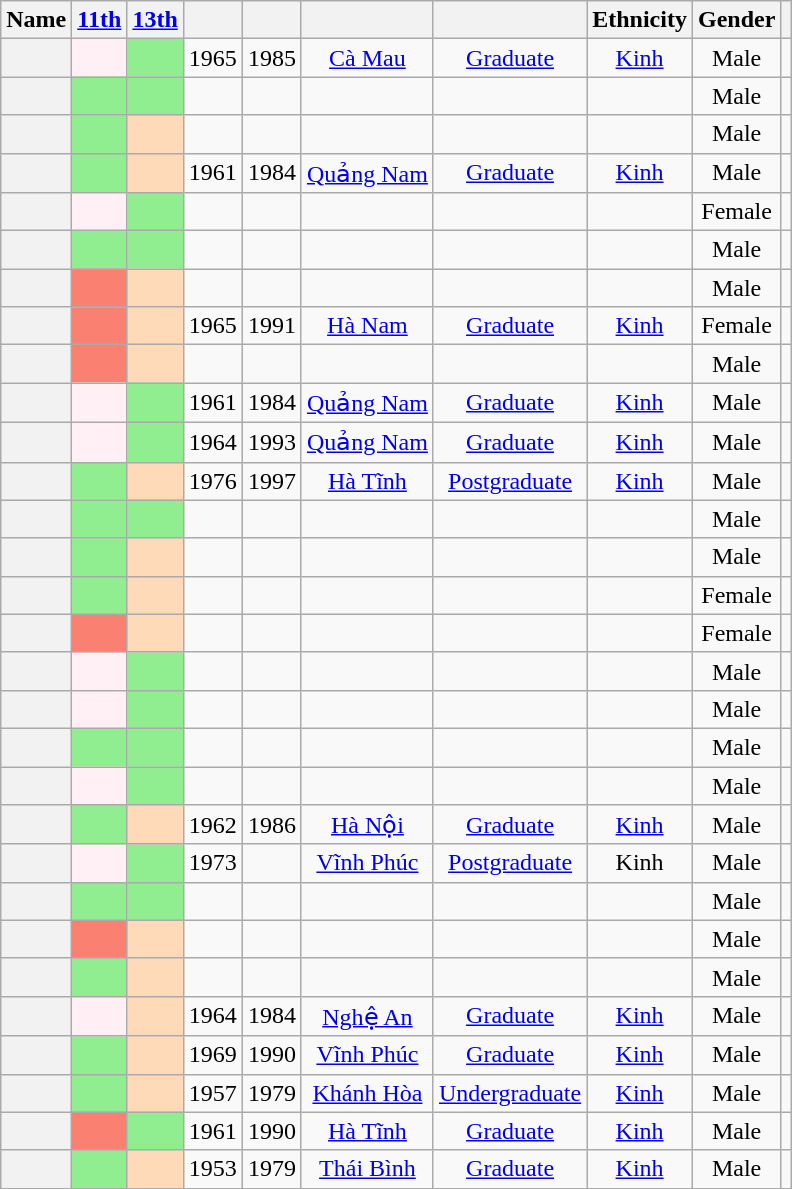<table class="wikitable sortable" style=text-align:center>
<tr>
<th scope="col">Name</th>
<th scope="col"><a href='#'>11th</a></th>
<th scope="col"><a href='#'>13th</a></th>
<th scope="col"></th>
<th scope="col"></th>
<th scope="col"></th>
<th scope="col"></th>
<th scope="col">Ethnicity</th>
<th scope="col">Gender</th>
<th scope="col" class="unsortable"></th>
</tr>
<tr>
<th align="center" scope="row" style="font-weight:normal;"></th>
<td bgcolor = LavenderBlush></td>
<td bgcolor = LightGreen></td>
<td>1965</td>
<td>1985</td>
<td><a href='#'>Cà Mau</a></td>
<td><a href='#'>Graduate</a></td>
<td><a href='#'>Kinh</a></td>
<td>Male</td>
<td align="center"></td>
</tr>
<tr>
<th align="center" scope="row" style="font-weight:normal;"></th>
<td bgcolor = LightGreen></td>
<td bgcolor = LightGreen></td>
<td></td>
<td></td>
<td></td>
<td></td>
<td></td>
<td>Male</td>
<td></td>
</tr>
<tr>
<th align="center" scope="row" style="font-weight:normal;"></th>
<td bgcolor = LightGreen></td>
<td bgcolor = PeachPuff></td>
<td></td>
<td></td>
<td></td>
<td></td>
<td></td>
<td>Male</td>
<td></td>
</tr>
<tr>
<th align="center" scope="row" style="font-weight:normal;"></th>
<td bgcolor = LightGreen></td>
<td bgcolor = PeachPuff></td>
<td>1961</td>
<td>1984</td>
<td><a href='#'>Quảng Nam</a></td>
<td><a href='#'>Graduate</a></td>
<td><a href='#'>Kinh</a></td>
<td>Male</td>
<td align="center"></td>
</tr>
<tr>
<th align="center" scope="row" style="font-weight:normal;"></th>
<td bgcolor = LavenderBlush></td>
<td bgcolor = LightGreen></td>
<td></td>
<td></td>
<td></td>
<td></td>
<td></td>
<td>Female</td>
<td></td>
</tr>
<tr>
<th align="center" scope="row" style="font-weight:normal;"></th>
<td bgcolor = LightGreen></td>
<td bgcolor = LightGreen></td>
<td></td>
<td></td>
<td></td>
<td></td>
<td></td>
<td>Male</td>
<td></td>
</tr>
<tr>
<th align="center" scope="row" style="font-weight:normal;"></th>
<td bgcolor = Salmon></td>
<td bgcolor = PeachPuff></td>
<td></td>
<td></td>
<td></td>
<td></td>
<td></td>
<td>Male</td>
<td></td>
</tr>
<tr>
<th align="center" scope="row" style="font-weight:normal;"></th>
<td bgcolor = Salmon></td>
<td bgcolor = PeachPuff></td>
<td>1965</td>
<td>1991</td>
<td><a href='#'>Hà Nam</a></td>
<td><a href='#'>Graduate</a></td>
<td><a href='#'>Kinh</a></td>
<td>Female</td>
<td align="center"></td>
</tr>
<tr>
<th align="center" scope="row" style="font-weight:normal;"></th>
<td bgcolor = Salmon></td>
<td bgcolor = PeachPuff></td>
<td></td>
<td></td>
<td></td>
<td></td>
<td></td>
<td>Male</td>
<td></td>
</tr>
<tr>
<th align="center" scope="row" style="font-weight:normal;"></th>
<td bgcolor = LavenderBlush></td>
<td bgcolor = LightGreen></td>
<td>1961</td>
<td>1984</td>
<td><a href='#'>Quảng Nam</a></td>
<td><a href='#'>Graduate</a></td>
<td><a href='#'>Kinh</a></td>
<td>Male</td>
<td align="center"></td>
</tr>
<tr>
<th align="center" scope="row" style="font-weight:normal;"></th>
<td bgcolor = LavenderBlush></td>
<td bgcolor = LightGreen></td>
<td>1964</td>
<td>1993</td>
<td><a href='#'>Quảng Nam</a></td>
<td><a href='#'>Graduate</a></td>
<td><a href='#'>Kinh</a></td>
<td>Male</td>
<td align="center"></td>
</tr>
<tr>
<th align="center" scope="row" style="font-weight:normal;"></th>
<td bgcolor = LightGreen></td>
<td bgcolor = PeachPuff></td>
<td>1976</td>
<td>1997</td>
<td><a href='#'>Hà Tĩnh</a></td>
<td><a href='#'>Postgraduate</a></td>
<td><a href='#'>Kinh</a></td>
<td>Male</td>
<td align="center"></td>
</tr>
<tr>
<th align="center" scope="row" style="font-weight:normal;"></th>
<td bgcolor = LightGreen></td>
<td bgcolor = LightGreen></td>
<td></td>
<td></td>
<td></td>
<td></td>
<td></td>
<td>Male</td>
<td></td>
</tr>
<tr>
<th align="center" scope="row" style="font-weight:normal;"></th>
<td bgcolor = LightGreen></td>
<td bgcolor = PeachPuff></td>
<td></td>
<td></td>
<td></td>
<td></td>
<td></td>
<td>Male</td>
<td></td>
</tr>
<tr>
<th align="center" scope="row" style="font-weight:normal;"></th>
<td bgcolor = LightGreen></td>
<td bgcolor = PeachPuff></td>
<td></td>
<td></td>
<td></td>
<td></td>
<td></td>
<td>Female</td>
<td></td>
</tr>
<tr>
<th align="center" scope="row" style="font-weight:normal;"></th>
<td bgcolor = Salmon></td>
<td bgcolor = PeachPuff></td>
<td></td>
<td></td>
<td></td>
<td></td>
<td></td>
<td>Female</td>
<td></td>
</tr>
<tr>
<th align="center" scope="row" style="font-weight:normal;"></th>
<td bgcolor = LavenderBlush></td>
<td bgcolor = LightGreen></td>
<td></td>
<td></td>
<td></td>
<td></td>
<td></td>
<td>Male</td>
<td></td>
</tr>
<tr>
<th align="center" scope="row" style="font-weight:normal;"></th>
<td bgcolor = LavenderBlush></td>
<td bgcolor = LightGreen></td>
<td></td>
<td></td>
<td></td>
<td></td>
<td></td>
<td>Male</td>
<td></td>
</tr>
<tr>
<th align="center" scope="row" style="font-weight:normal;"></th>
<td bgcolor = LightGreen></td>
<td bgcolor = LightGreen></td>
<td></td>
<td></td>
<td></td>
<td></td>
<td></td>
<td>Male</td>
<td></td>
</tr>
<tr>
<th align="center" scope="row" style="font-weight:normal;"></th>
<td bgcolor = LavenderBlush></td>
<td bgcolor = LightGreen></td>
<td></td>
<td></td>
<td></td>
<td></td>
<td></td>
<td>Male</td>
<td></td>
</tr>
<tr>
<th align="center" scope="row" style="font-weight:normal;"></th>
<td bgcolor = LightGreen></td>
<td bgcolor = PeachPuff></td>
<td>1962</td>
<td>1986</td>
<td><a href='#'>Hà Nội</a></td>
<td><a href='#'>Graduate</a></td>
<td><a href='#'>Kinh</a></td>
<td>Male</td>
<td align="center"></td>
</tr>
<tr>
<th align="center" scope="row" style="font-weight:normal;"></th>
<td bgcolor = LavenderBlush></td>
<td bgcolor = LightGreen></td>
<td>1973</td>
<td></td>
<td><a href='#'>Vĩnh Phúc</a></td>
<td><a href='#'>Postgraduate</a></td>
<td>Kinh</td>
<td>Male</td>
<td align="center"></td>
</tr>
<tr>
<th align="center" scope="row" style="font-weight:normal;"></th>
<td bgcolor = LightGreen></td>
<td bgcolor = LightGreen></td>
<td></td>
<td></td>
<td></td>
<td></td>
<td></td>
<td>Male</td>
<td></td>
</tr>
<tr>
<th align="center" scope="row" style="font-weight:normal;"></th>
<td bgcolor = Salmon></td>
<td bgcolor = PeachPuff></td>
<td></td>
<td></td>
<td></td>
<td></td>
<td></td>
<td>Male</td>
<td></td>
</tr>
<tr>
<th align="center" scope="row" style="font-weight:normal;"></th>
<td bgcolor = LightGreen></td>
<td bgcolor = PeachPuff></td>
<td></td>
<td></td>
<td></td>
<td></td>
<td></td>
<td>Male</td>
<td></td>
</tr>
<tr>
<th align="center" scope="row" style="font-weight:normal;"></th>
<td bgcolor = LavenderBlush></td>
<td bgcolor = PeachPuff></td>
<td>1964</td>
<td>1984</td>
<td><a href='#'>Nghệ An</a></td>
<td><a href='#'>Graduate</a></td>
<td><a href='#'>Kinh</a></td>
<td>Male</td>
<td align="center"></td>
</tr>
<tr>
<th align="center" scope="row" style="font-weight:normal;"></th>
<td bgcolor = LightGreen></td>
<td bgcolor = PeachPuff></td>
<td>1969</td>
<td>1990</td>
<td><a href='#'>Vĩnh Phúc</a></td>
<td><a href='#'>Graduate</a></td>
<td><a href='#'>Kinh</a></td>
<td>Male</td>
<td align="center"></td>
</tr>
<tr>
<th align="center" scope="row" style="font-weight:normal;"></th>
<td bgcolor = LightGreen></td>
<td bgcolor = PeachPuff></td>
<td>1957</td>
<td>1979</td>
<td><a href='#'>Khánh Hòa</a></td>
<td><a href='#'>Undergraduate</a></td>
<td><a href='#'>Kinh</a></td>
<td>Male</td>
<td align="center"></td>
</tr>
<tr>
<th align="center" scope="row" style="font-weight:normal;"></th>
<td bgcolor = Salmon></td>
<td bgcolor = LightGreen></td>
<td>1961</td>
<td>1990</td>
<td><a href='#'>Hà Tĩnh</a></td>
<td><a href='#'>Graduate</a></td>
<td><a href='#'>Kinh</a></td>
<td>Male</td>
<td align="center"></td>
</tr>
<tr>
<th align="center" scope="row" style="font-weight:normal;"></th>
<td bgcolor = LightGreen></td>
<td bgcolor = PeachPuff></td>
<td>1953</td>
<td>1979</td>
<td><a href='#'>Thái Bình</a></td>
<td><a href='#'>Graduate</a></td>
<td><a href='#'>Kinh</a></td>
<td>Male</td>
<td align="center"></td>
</tr>
</table>
